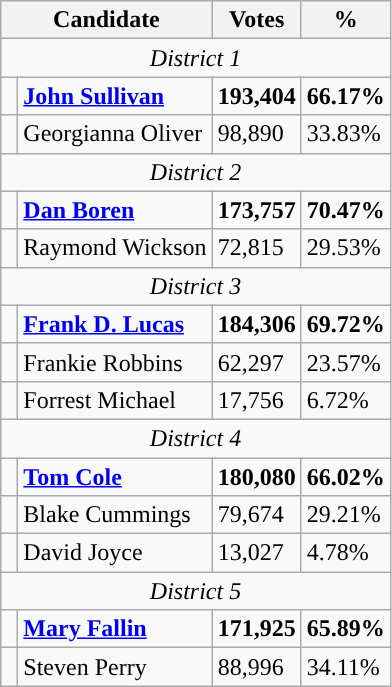<table class="wikitable">
<tr>
<th colspan="2"  style="text-align:center; vertical-align:top;"><strong>Candidate</strong></th>
<th valign="top"><strong>Votes</strong></th>
<th valign="top"><strong>%</strong></th>
</tr>
<tr>
<td colspan="4" style="text-align:center;"><em>District 1</em></td>
</tr>
<tr>
<td style="background-color:"> </td>
<td><strong><a href='#'>John Sullivan</a></strong></td>
<td><strong>193,404</strong></td>
<td><strong>66.17%</strong></td>
</tr>
<tr>
<td style="background-color:"> </td>
<td>Georgianna Oliver</td>
<td>98,890</td>
<td>33.83%</td>
</tr>
<tr>
<td colspan="4" style="text-align:center;"><em>District 2</em></td>
</tr>
<tr>
<td style="background-color:"> </td>
<td><strong><a href='#'>Dan Boren</a></strong></td>
<td><strong>173,757</strong></td>
<td><strong>70.47%</strong></td>
</tr>
<tr>
<td style="background-color:"> </td>
<td>Raymond Wickson</td>
<td>72,815</td>
<td>29.53%</td>
</tr>
<tr>
<td colspan="4" style="text-align:center;"><em>District 3</em></td>
</tr>
<tr>
<td style="background-color:"> </td>
<td><strong><a href='#'>Frank D. Lucas</a></strong></td>
<td><strong>184,306</strong></td>
<td><strong>69.72%</strong></td>
</tr>
<tr>
<td style="background-color:"> </td>
<td>Frankie Robbins</td>
<td>62,297</td>
<td>23.57%</td>
</tr>
<tr>
<td style="background-color:"> </td>
<td>Forrest Michael</td>
<td>17,756</td>
<td>6.72%</td>
</tr>
<tr>
<td colspan="4" style="text-align:center;"><em>District 4</em></td>
</tr>
<tr>
<td style="background-color:"> </td>
<td><strong><a href='#'>Tom Cole</a></strong></td>
<td><strong>180,080</strong></td>
<td><strong>66.02%</strong></td>
</tr>
<tr>
<td style="background-color:"> </td>
<td>Blake Cummings</td>
<td>79,674</td>
<td>29.21%</td>
</tr>
<tr>
<td style="background-color:"> </td>
<td>David Joyce</td>
<td>13,027</td>
<td>4.78%</td>
</tr>
<tr>
<td colspan="4" style="text-align:center;"><em>District 5</em></td>
</tr>
<tr>
<td style="background-color:"> </td>
<td><strong><a href='#'>Mary Fallin</a></strong></td>
<td><strong>171,925</strong></td>
<td><strong>65.89%</strong></td>
</tr>
<tr>
<td style="background-color:"> </td>
<td>Steven Perry</td>
<td>88,996</td>
<td>34.11%</td>
</tr>
</table>
